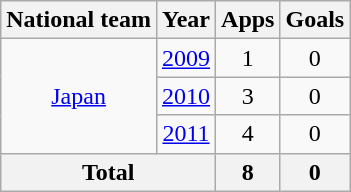<table class="wikitable" style="text-align:center">
<tr>
<th>National team</th>
<th>Year</th>
<th>Apps</th>
<th>Goals</th>
</tr>
<tr>
<td rowspan="3"><a href='#'>Japan</a></td>
<td><a href='#'>2009</a></td>
<td>1</td>
<td>0</td>
</tr>
<tr>
<td><a href='#'>2010</a></td>
<td>3</td>
<td>0</td>
</tr>
<tr>
<td><a href='#'>2011</a></td>
<td>4</td>
<td>0</td>
</tr>
<tr>
<th colspan="2">Total</th>
<th>8</th>
<th>0</th>
</tr>
</table>
